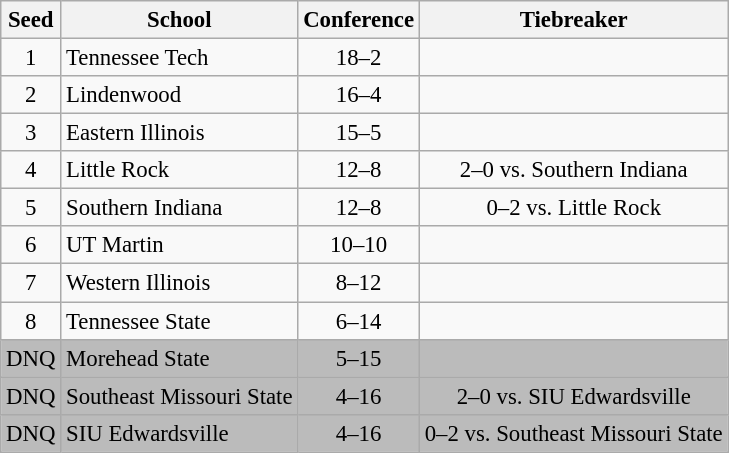<table class="wikitable sortable" style="white-space:nowrap; font-size:95%; text-align:center">
<tr>
<th>Seed</th>
<th>School</th>
<th>Conference</th>
<th>Tiebreaker</th>
</tr>
<tr>
<td>1</td>
<td align="left">Tennessee Tech</td>
<td>18–2</td>
<td></td>
</tr>
<tr>
<td>2</td>
<td align="left">Lindenwood</td>
<td>16–4</td>
<td></td>
</tr>
<tr>
<td>3</td>
<td align="left">Eastern Illinois</td>
<td>15–5</td>
<td></td>
</tr>
<tr>
<td>4</td>
<td align="left">Little Rock</td>
<td>12–8</td>
<td>2–0 vs. Southern Indiana</td>
</tr>
<tr>
<td>5</td>
<td align="left">Southern Indiana</td>
<td>12–8</td>
<td>0–2 vs. Little Rock</td>
</tr>
<tr>
<td>6</td>
<td align="left">UT Martin</td>
<td>10–10</td>
<td></td>
</tr>
<tr>
<td>7</td>
<td align="left">Western Illinois</td>
<td>8–12</td>
<td></td>
</tr>
<tr>
<td>8</td>
<td align="left">Tennessee State</td>
<td>6–14</td>
<td></td>
</tr>
<tr bgcolor="#bbbbbb">
<td>DNQ</td>
<td align="left">Morehead State</td>
<td>5–15</td>
<td></td>
</tr>
<tr bgcolor="#bbbbbb">
<td>DNQ</td>
<td align="left">Southeast Missouri State</td>
<td>4–16</td>
<td>2–0 vs. SIU Edwardsville</td>
</tr>
<tr bgcolor="#bbbbbb">
<td>DNQ</td>
<td align="left">SIU Edwardsville</td>
<td>4–16</td>
<td>0–2 vs. Southeast Missouri State</td>
</tr>
</table>
